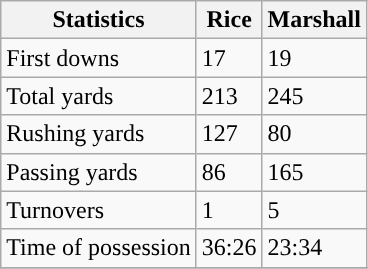<table class="wikitable">
<tr>
<th>Statistics</th>
<th>Rice</th>
<th>Marshall</th>
</tr>
<tr>
<td>First downs</td>
<td>17</td>
<td>19</td>
</tr>
<tr>
<td>Total yards</td>
<td>213</td>
<td>245</td>
</tr>
<tr>
<td>Rushing yards</td>
<td>127</td>
<td>80</td>
</tr>
<tr>
<td>Passing yards</td>
<td>86</td>
<td>165</td>
</tr>
<tr>
<td>Turnovers</td>
<td>1</td>
<td>5</td>
</tr>
<tr>
<td>Time of possession</td>
<td>36:26</td>
<td>23:34</td>
</tr>
<tr>
</tr>
</table>
